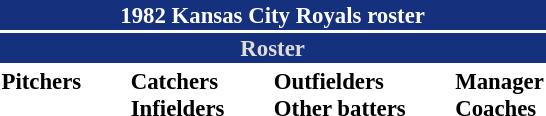<table class="toccolours" style="font-size: 95%;">
<tr>
<th colspan="10" style="background-color: #15317E; color: #FFFFFF; text-align: center;">1982 Kansas City Royals roster</th>
</tr>
<tr>
<td colspan="10" style="background-color: #15317E; color: #DFDCDA; text-align: center;"><strong>Roster</strong></td>
</tr>
<tr>
<td valign="top"><strong>Pitchers</strong><br>













</td>
<td width="25px"></td>
<td valign="top"><strong>Catchers</strong><br>


<strong>Infielders</strong>












</td>
<td width="25px"></td>
<td valign="top"><strong>Outfielders</strong><br>







<strong>Other batters</strong>
</td>
<td width="25px"></td>
<td valign="top"><strong>Manager</strong><br>
<strong>Coaches</strong>




</td>
</tr>
<tr>
</tr>
</table>
